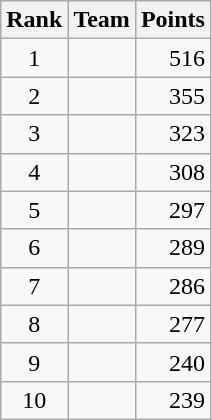<table class="wikitable">
<tr>
<th scope="col">Rank</th>
<th scope="col">Team</th>
<th scope="col">Points</th>
</tr>
<tr>
<td style="text-align:center;">1</td>
<td> </td>
<td align="right">516</td>
</tr>
<tr>
<td style="text-align:center;">2</td>
<td> </td>
<td align="right">355</td>
</tr>
<tr>
<td style="text-align:center;">3</td>
<td> </td>
<td align="right">323</td>
</tr>
<tr>
<td style="text-align:center;">4</td>
<td> </td>
<td align="right">308</td>
</tr>
<tr>
<td style="text-align:center;">5</td>
<td> </td>
<td align="right">297</td>
</tr>
<tr>
<td style="text-align:center;">6</td>
<td> </td>
<td align="right">289</td>
</tr>
<tr>
<td style="text-align:center;">7</td>
<td> </td>
<td align="right">286</td>
</tr>
<tr>
<td style="text-align:center;">8</td>
<td> </td>
<td align="right">277</td>
</tr>
<tr>
<td style="text-align:center;">9</td>
<td> </td>
<td align="right">240</td>
</tr>
<tr>
<td style="text-align:center;">10</td>
<td> </td>
<td align="right">239</td>
</tr>
</table>
